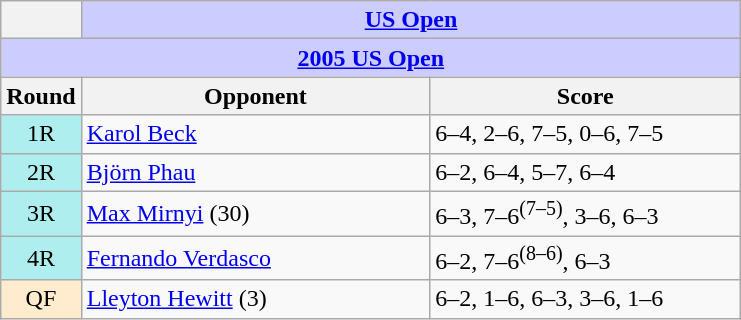<table class="wikitable collapsible collapsed">
<tr>
<th></th>
<th colspan=2 style="background:#ccf;"><a href='#'>US Open</a></th>
</tr>
<tr>
<th colspan=3 style="background:#ccf;"><a href='#'>2005 US Open</a></th>
</tr>
<tr>
<th>Round</th>
<th width=225>Opponent</th>
<th width=200>Score</th>
</tr>
<tr>
<td style="text-align:center; background:#afeeee;">1R</td>
<td> <a href='#'>Karol Beck</a></td>
<td>6–4, 2–6, 7–5, 0–6, 7–5</td>
</tr>
<tr>
<td style="text-align:center; background:#afeeee;">2R</td>
<td> <a href='#'>Björn Phau</a></td>
<td>6–2, 6–4, 5–7, 6–4</td>
</tr>
<tr>
<td style="text-align:center; background:#afeeee;">3R</td>
<td> <a href='#'>Max Mirnyi</a> (30)</td>
<td>6–3, 7–6<sup>(7–5)</sup>, 3–6, 6–3</td>
</tr>
<tr>
<td style="text-align:center; background:#afeeee;">4R</td>
<td> <a href='#'>Fernando Verdasco</a></td>
<td>6–2, 7–6<sup>(8–6)</sup>, 6–3</td>
</tr>
<tr>
<td style="text-align:center; background:#ffebcd;">QF</td>
<td> <a href='#'>Lleyton Hewitt</a> (3)</td>
<td>6–2, 1–6, 6–3, 3–6, 1–6</td>
</tr>
</table>
